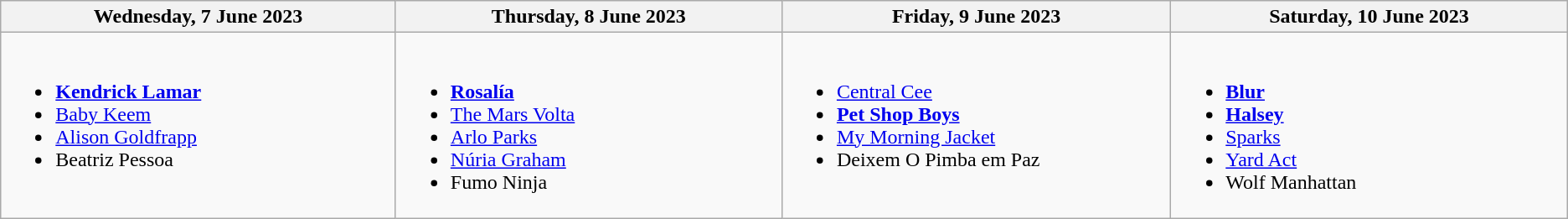<table class="wikitable">
<tr>
<th width="500">Wednesday, 7 June 2023</th>
<th width="500">Thursday, 8 June 2023</th>
<th width="500">Friday, 9 June 2023</th>
<th width="500">Saturday, 10 June 2023</th>
</tr>
<tr valign="top">
<td><br><ul><li><strong><a href='#'>Kendrick Lamar</a></strong></li><li><a href='#'>Baby Keem</a></li><li><a href='#'>Alison Goldfrapp</a></li><li>Beatriz Pessoa</li></ul></td>
<td><br><ul><li><strong><a href='#'>Rosalía</a></strong></li><li><a href='#'>The Mars Volta</a></li><li><a href='#'>Arlo Parks</a></li><li><a href='#'>Núria Graham</a></li><li>Fumo Ninja</li></ul></td>
<td><br><ul><li><a href='#'>Central Cee</a></li><li><strong><a href='#'>Pet Shop Boys</a></strong></li><li><a href='#'>My Morning Jacket</a></li><li>Deixem O Pimba em Paz</li></ul></td>
<td><br><ul><li><strong><a href='#'>Blur</a></strong></li><li><strong><a href='#'>Halsey</a></strong></li><li><a href='#'>Sparks</a></li><li><a href='#'>Yard Act</a></li><li>Wolf Manhattan</li></ul></td>
</tr>
</table>
